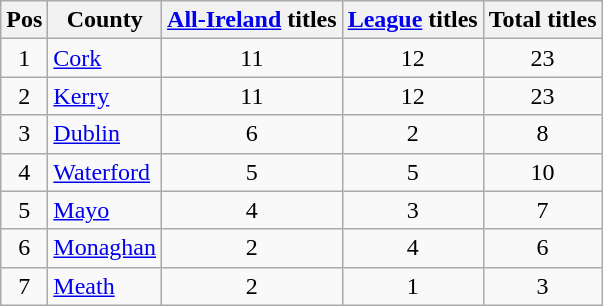<table class="wikitable" style="text-align:center">
<tr>
<th>Pos</th>
<th>County</th>
<th><a href='#'>All-Ireland</a> titles</th>
<th><a href='#'>League</a> titles</th>
<th>Total titles</th>
</tr>
<tr>
<td>1</td>
<td style="text-align:left"> <a href='#'>Cork</a></td>
<td>11</td>
<td>12</td>
<td>23</td>
</tr>
<tr>
<td>2</td>
<td style="text-align:left"> <a href='#'>Kerry</a></td>
<td>11</td>
<td>12</td>
<td>23</td>
</tr>
<tr>
<td>3</td>
<td style="text-align:left"> <a href='#'>Dublin</a></td>
<td>6</td>
<td>2</td>
<td>8</td>
</tr>
<tr>
<td>4</td>
<td style="text-align:left"> <a href='#'>Waterford</a></td>
<td>5</td>
<td>5</td>
<td>10</td>
</tr>
<tr>
<td>5</td>
<td style="text-align:left"> <a href='#'>Mayo</a></td>
<td>4</td>
<td>3</td>
<td>7</td>
</tr>
<tr>
<td>6</td>
<td style="text-align:left"> <a href='#'>Monaghan</a></td>
<td>2</td>
<td>4</td>
<td>6</td>
</tr>
<tr>
<td>7</td>
<td style="text-align:left"> <a href='#'>Meath</a></td>
<td>2</td>
<td>1</td>
<td>3</td>
</tr>
</table>
